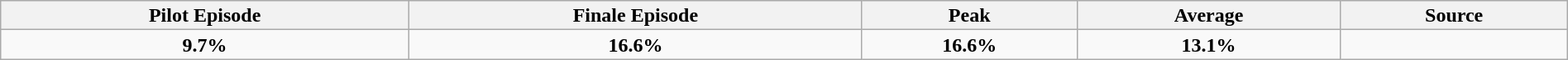<table class="wikitable" style="text-align:center; background:#f9f9f9; line-height:16px;" width="100%">
<tr>
<th>Pilot Episode</th>
<th>Finale Episode</th>
<th>Peak</th>
<th>Average</th>
<th>Source</th>
</tr>
<tr>
<td><div><strong>9.7%</strong></div></td>
<td><div><strong>16.6%</strong></div></td>
<td><div><strong>16.6%</strong></div></td>
<td><div><strong>13.1%</strong></div></td>
<td></td>
</tr>
</table>
